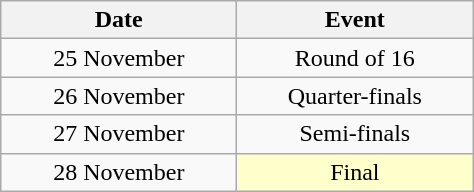<table class = "wikitable" style="text-align:center;">
<tr>
<th width=150>Date</th>
<th width=150>Event</th>
</tr>
<tr>
<td>25 November</td>
<td>Round of 16</td>
</tr>
<tr>
<td>26 November</td>
<td>Quarter-finals</td>
</tr>
<tr>
<td>27 November</td>
<td>Semi-finals</td>
</tr>
<tr>
<td>28 November</td>
<td bgcolor="ffffcc">Final</td>
</tr>
</table>
